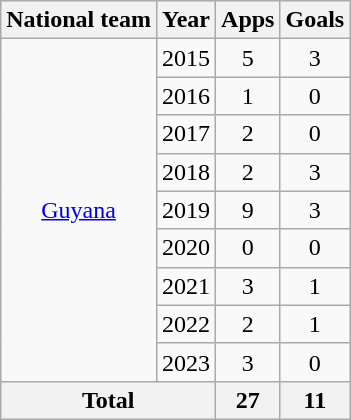<table class="wikitable" style="text-align:center">
<tr>
<th>National team</th>
<th>Year</th>
<th>Apps</th>
<th>Goals</th>
</tr>
<tr>
<td rowspan=9><a href='#'>Guyana</a></td>
<td>2015</td>
<td>5</td>
<td>3</td>
</tr>
<tr>
<td>2016</td>
<td>1</td>
<td>0</td>
</tr>
<tr>
<td>2017</td>
<td>2</td>
<td>0</td>
</tr>
<tr>
<td>2018</td>
<td>2</td>
<td>3</td>
</tr>
<tr>
<td>2019</td>
<td>9</td>
<td>3</td>
</tr>
<tr>
<td>2020</td>
<td>0</td>
<td>0</td>
</tr>
<tr>
<td>2021</td>
<td>3</td>
<td>1</td>
</tr>
<tr>
<td>2022</td>
<td>2</td>
<td>1</td>
</tr>
<tr>
<td>2023</td>
<td>3</td>
<td>0</td>
</tr>
<tr>
<th colspan=2>Total</th>
<th>27</th>
<th>11</th>
</tr>
</table>
